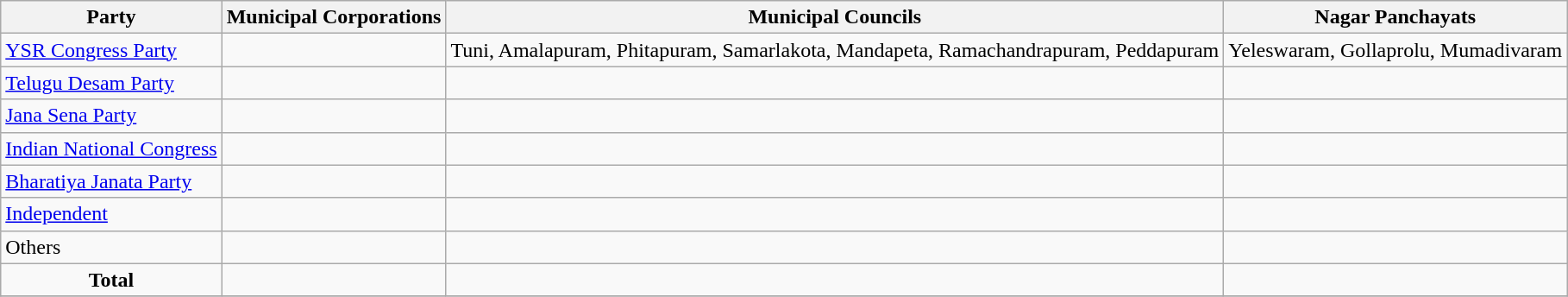<table class="wikitable sortable">
<tr>
<th><strong>Party</strong></th>
<th>Municipal Corporations</th>
<th>Municipal Councils</th>
<th>Nagar Panchayats</th>
</tr>
<tr>
<td><a href='#'>YSR Congress Party</a></td>
<td></td>
<td>Tuni, Amalapuram, Phitapuram, Samarlakota, Mandapeta, Ramachandrapuram, Peddapuram</td>
<td>Yeleswaram, Gollaprolu, Mumadivaram</td>
</tr>
<tr>
<td><a href='#'>Telugu Desam Party</a></td>
<td></td>
<td></td>
<td></td>
</tr>
<tr>
<td><a href='#'>Jana Sena Party</a></td>
<td></td>
<td></td>
<td></td>
</tr>
<tr>
<td><a href='#'>Indian National Congress</a></td>
<td></td>
<td></td>
<td></td>
</tr>
<tr>
<td><a href='#'>Bharatiya Janata Party</a></td>
<td></td>
<td></td>
<td></td>
</tr>
<tr>
<td><a href='#'>Independent</a></td>
<td></td>
<td></td>
<td></td>
</tr>
<tr>
<td>Others</td>
<td></td>
<td></td>
<td></td>
</tr>
<tr>
<td colspan="1" align="center"><strong>Total</strong></td>
<td></td>
<td></td>
<td></td>
</tr>
<tr>
</tr>
</table>
